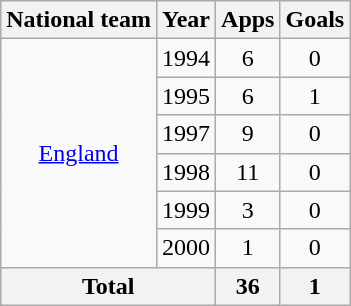<table class="wikitable" style="text-align:center">
<tr>
<th>National team</th>
<th>Year</th>
<th>Apps</th>
<th>Goals</th>
</tr>
<tr>
<td rowspan="6"><a href='#'>England</a></td>
<td>1994</td>
<td>6</td>
<td>0</td>
</tr>
<tr>
<td>1995</td>
<td>6</td>
<td>1</td>
</tr>
<tr>
<td>1997</td>
<td>9</td>
<td>0</td>
</tr>
<tr>
<td>1998</td>
<td>11</td>
<td>0</td>
</tr>
<tr>
<td>1999</td>
<td>3</td>
<td>0</td>
</tr>
<tr>
<td>2000</td>
<td>1</td>
<td>0</td>
</tr>
<tr>
<th colspan="2">Total</th>
<th>36</th>
<th>1</th>
</tr>
</table>
